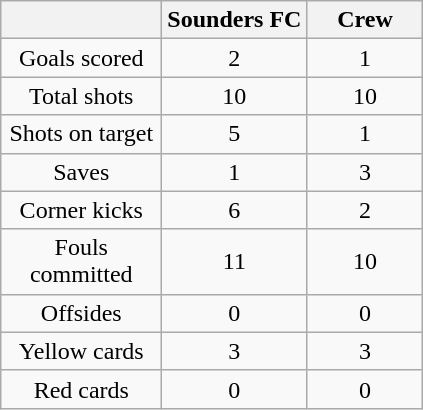<table class="wikitable" style="text-align: center">
<tr>
<th width=100></th>
<th width=70>Sounders FC</th>
<th width=70>Crew</th>
</tr>
<tr>
<td>Goals scored</td>
<td>2</td>
<td>1</td>
</tr>
<tr>
<td>Total shots</td>
<td>10</td>
<td>10</td>
</tr>
<tr>
<td>Shots on target</td>
<td>5</td>
<td>1</td>
</tr>
<tr>
<td>Saves</td>
<td>1</td>
<td>3</td>
</tr>
<tr>
<td>Corner kicks</td>
<td>6</td>
<td>2</td>
</tr>
<tr>
<td>Fouls committed</td>
<td>11</td>
<td>10</td>
</tr>
<tr>
<td>Offsides</td>
<td>0</td>
<td>0</td>
</tr>
<tr>
<td>Yellow cards</td>
<td>3</td>
<td>3</td>
</tr>
<tr>
<td>Red cards</td>
<td>0</td>
<td>0</td>
</tr>
</table>
